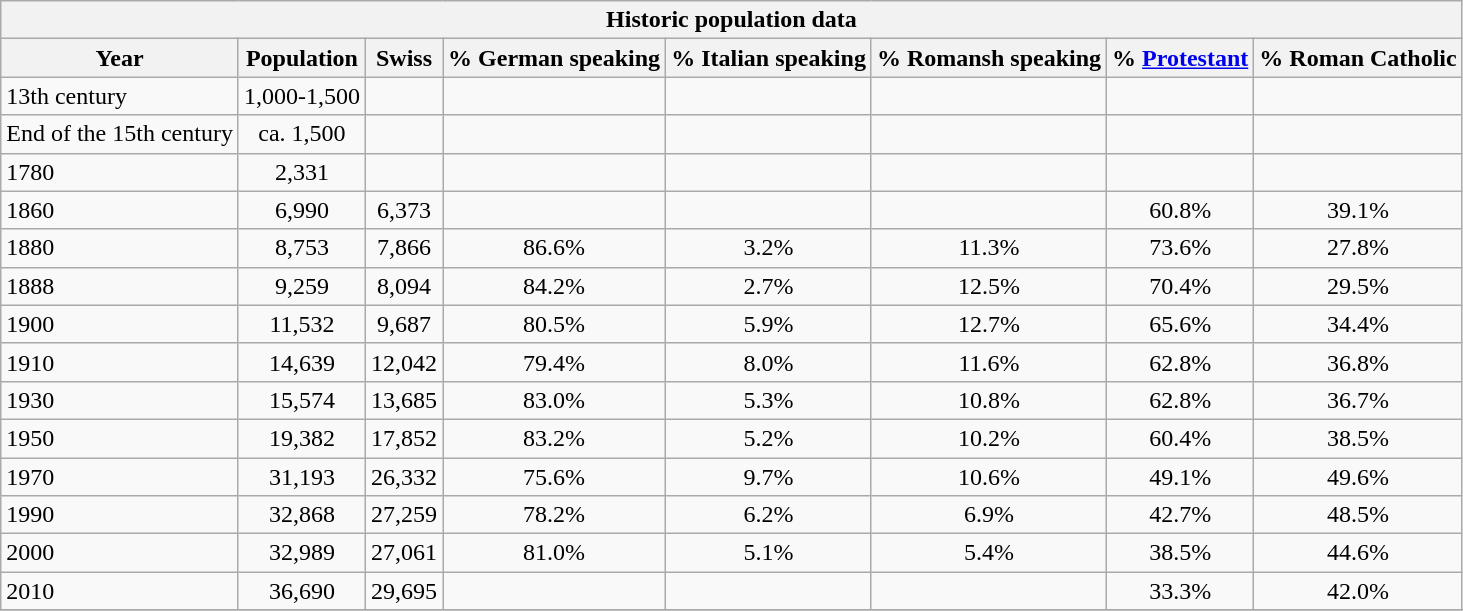<table class="wikitable collapsible collapsed">
<tr>
<th colspan="12">Historic population data</th>
</tr>
<tr>
<th>Year</th>
<th>Population</th>
<th>Swiss</th>
<th>% German speaking</th>
<th>% Italian speaking</th>
<th>% Romansh speaking</th>
<th>% <a href='#'>Protestant</a></th>
<th>% Roman Catholic</th>
</tr>
<tr>
<td>13th century</td>
<td align="center">1,000-1,500</td>
<td></td>
<td></td>
<td></td>
<td></td>
<td></td>
<td></td>
</tr>
<tr>
<td>End of the 15th century</td>
<td align="center">ca. 1,500</td>
<td></td>
<td></td>
<td></td>
<td></td>
<td></td>
<td></td>
</tr>
<tr>
<td>1780</td>
<td align="center">2,331</td>
<td></td>
<td></td>
<td></td>
<td></td>
<td></td>
<td></td>
</tr>
<tr>
<td>1860</td>
<td align="center">6,990</td>
<td align="center">6,373</td>
<td align="center"></td>
<td align="center"></td>
<td align="center"></td>
<td align="center">60.8%</td>
<td align="center">39.1%</td>
</tr>
<tr>
<td>1880</td>
<td align="center">8,753</td>
<td align="center">7,866</td>
<td align="center">86.6%</td>
<td align="center">3.2%</td>
<td align="center">11.3%</td>
<td align="center">73.6%</td>
<td align="center">27.8%</td>
</tr>
<tr>
<td>1888</td>
<td align="center">9,259</td>
<td align="center">8,094</td>
<td align="center">84.2%</td>
<td align="center">2.7%</td>
<td align="center">12.5%</td>
<td align="center">70.4%</td>
<td align="center">29.5%</td>
</tr>
<tr>
<td>1900</td>
<td align="center">11,532</td>
<td align="center">9,687</td>
<td align="center">80.5%</td>
<td align="center">5.9%</td>
<td align="center">12.7%</td>
<td align="center">65.6%</td>
<td align="center">34.4%</td>
</tr>
<tr>
<td>1910</td>
<td align="center">14,639</td>
<td align="center">12,042</td>
<td align="center">79.4%</td>
<td align="center">8.0%</td>
<td align="center">11.6%</td>
<td align="center">62.8%</td>
<td align="center">36.8%</td>
</tr>
<tr>
<td>1930</td>
<td align="center">15,574</td>
<td align="center">13,685</td>
<td align="center">83.0%</td>
<td align="center">5.3%</td>
<td align="center">10.8%</td>
<td align="center">62.8%</td>
<td align="center">36.7%</td>
</tr>
<tr>
<td>1950</td>
<td align="center">19,382</td>
<td align="center">17,852</td>
<td align="center">83.2%</td>
<td align="center">5.2%</td>
<td align="center">10.2%</td>
<td align="center">60.4%</td>
<td align="center">38.5%</td>
</tr>
<tr>
<td>1970</td>
<td align="center">31,193</td>
<td align="center">26,332</td>
<td align="center">75.6%</td>
<td align="center">9.7%</td>
<td align="center">10.6%</td>
<td align="center">49.1%</td>
<td align="center">49.6%</td>
</tr>
<tr>
<td>1990</td>
<td align="center">32,868</td>
<td align="center">27,259</td>
<td align="center">78.2%</td>
<td align="center">6.2%</td>
<td align="center">6.9%</td>
<td align="center">42.7%</td>
<td align="center">48.5%</td>
</tr>
<tr>
<td>2000</td>
<td align="center">32,989</td>
<td align="center">27,061</td>
<td align="center">81.0%</td>
<td align="center">5.1%</td>
<td align="center">5.4%</td>
<td align="center">38.5%</td>
<td align="center">44.6%</td>
</tr>
<tr>
<td>2010</td>
<td align="center">36,690</td>
<td align="center">29,695</td>
<td align="center"></td>
<td align="center"></td>
<td align="center"></td>
<td align="center">33.3%</td>
<td align="center">42.0%</td>
</tr>
<tr>
</tr>
</table>
